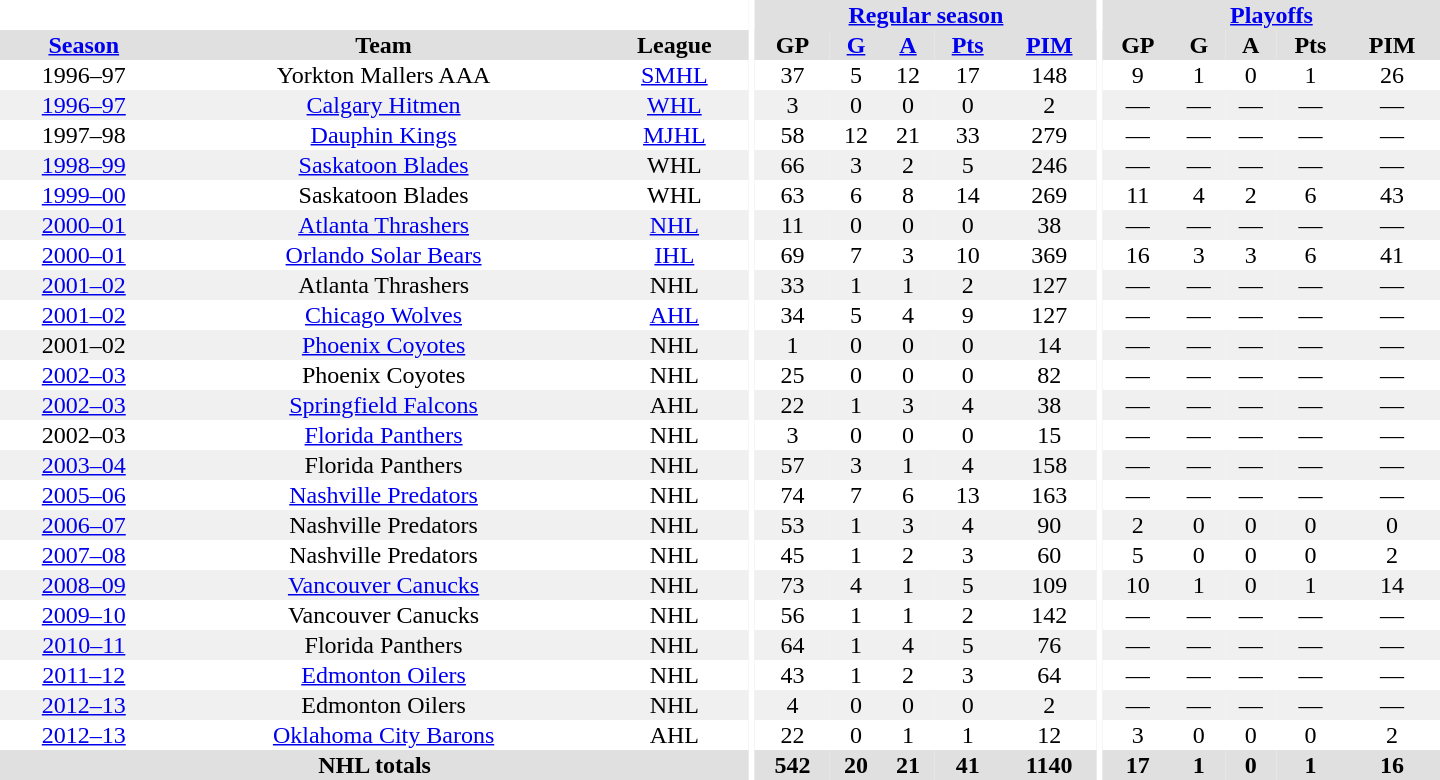<table border="0" cellpadding="1" cellspacing="0" style="text-align:center; width:60em">
<tr bgcolor="#e0e0e0">
<th colspan="3" bgcolor="#ffffff"></th>
<th rowspan="99" bgcolor="#ffffff"></th>
<th colspan="5"><a href='#'>Regular season</a></th>
<th rowspan="99" bgcolor="#ffffff"></th>
<th colspan="5"><a href='#'>Playoffs</a></th>
</tr>
<tr bgcolor="#e0e0e0">
<th><a href='#'>Season</a></th>
<th>Team</th>
<th>League</th>
<th>GP</th>
<th><a href='#'>G</a></th>
<th><a href='#'>A</a></th>
<th><a href='#'>Pts</a></th>
<th><a href='#'>PIM</a></th>
<th>GP</th>
<th>G</th>
<th>A</th>
<th>Pts</th>
<th>PIM</th>
</tr>
<tr>
<td>1996–97</td>
<td>Yorkton Mallers AAA</td>
<td><a href='#'>SMHL</a></td>
<td>37</td>
<td>5</td>
<td>12</td>
<td>17</td>
<td>148</td>
<td>9</td>
<td>1</td>
<td>0</td>
<td>1</td>
<td>26</td>
</tr>
<tr bgcolor="#f0f0f0">
<td><a href='#'>1996–97</a></td>
<td><a href='#'>Calgary Hitmen</a></td>
<td><a href='#'>WHL</a></td>
<td>3</td>
<td>0</td>
<td>0</td>
<td>0</td>
<td>2</td>
<td>—</td>
<td>—</td>
<td>—</td>
<td>—</td>
<td>—</td>
</tr>
<tr>
<td>1997–98</td>
<td><a href='#'>Dauphin Kings</a></td>
<td><a href='#'>MJHL</a></td>
<td>58</td>
<td>12</td>
<td>21</td>
<td>33</td>
<td>279</td>
<td>—</td>
<td>—</td>
<td>—</td>
<td>—</td>
<td>—</td>
</tr>
<tr bgcolor="#f0f0f0">
<td><a href='#'>1998–99</a></td>
<td><a href='#'>Saskatoon Blades</a></td>
<td>WHL</td>
<td>66</td>
<td>3</td>
<td>2</td>
<td>5</td>
<td>246</td>
<td>—</td>
<td>—</td>
<td>—</td>
<td>—</td>
<td>—</td>
</tr>
<tr>
<td><a href='#'>1999–00</a></td>
<td>Saskatoon Blades</td>
<td>WHL</td>
<td>63</td>
<td>6</td>
<td>8</td>
<td>14</td>
<td>269</td>
<td>11</td>
<td>4</td>
<td>2</td>
<td>6</td>
<td>43</td>
</tr>
<tr bgcolor="#f0f0f0">
<td><a href='#'>2000–01</a></td>
<td><a href='#'>Atlanta Thrashers</a></td>
<td><a href='#'>NHL</a></td>
<td>11</td>
<td>0</td>
<td>0</td>
<td>0</td>
<td>38</td>
<td>—</td>
<td>—</td>
<td>—</td>
<td>—</td>
<td>—</td>
</tr>
<tr>
<td><a href='#'>2000–01</a></td>
<td><a href='#'>Orlando Solar Bears</a></td>
<td><a href='#'>IHL</a></td>
<td>69</td>
<td>7</td>
<td>3</td>
<td>10</td>
<td>369</td>
<td>16</td>
<td>3</td>
<td>3</td>
<td>6</td>
<td>41</td>
</tr>
<tr bgcolor="#f0f0f0">
<td><a href='#'>2001–02</a></td>
<td>Atlanta Thrashers</td>
<td>NHL</td>
<td>33</td>
<td>1</td>
<td>1</td>
<td>2</td>
<td>127</td>
<td>—</td>
<td>—</td>
<td>—</td>
<td>—</td>
<td>—</td>
</tr>
<tr>
<td><a href='#'>2001–02</a></td>
<td><a href='#'>Chicago Wolves</a></td>
<td><a href='#'>AHL</a></td>
<td>34</td>
<td>5</td>
<td>4</td>
<td>9</td>
<td>127</td>
<td>—</td>
<td>—</td>
<td>—</td>
<td>—</td>
<td>—</td>
</tr>
<tr bgcolor="#f0f0f0">
<td>2001–02</td>
<td><a href='#'>Phoenix Coyotes</a></td>
<td>NHL</td>
<td>1</td>
<td>0</td>
<td>0</td>
<td>0</td>
<td>14</td>
<td>—</td>
<td>—</td>
<td>—</td>
<td>—</td>
<td>—</td>
</tr>
<tr>
<td><a href='#'>2002–03</a></td>
<td>Phoenix Coyotes</td>
<td>NHL</td>
<td>25</td>
<td>0</td>
<td>0</td>
<td>0</td>
<td>82</td>
<td>—</td>
<td>—</td>
<td>—</td>
<td>—</td>
<td>—</td>
</tr>
<tr bgcolor="#f0f0f0">
<td><a href='#'>2002–03</a></td>
<td><a href='#'>Springfield Falcons</a></td>
<td>AHL</td>
<td>22</td>
<td>1</td>
<td>3</td>
<td>4</td>
<td>38</td>
<td>—</td>
<td>—</td>
<td>—</td>
<td>—</td>
<td>—</td>
</tr>
<tr>
<td>2002–03</td>
<td><a href='#'>Florida Panthers</a></td>
<td>NHL</td>
<td>3</td>
<td>0</td>
<td>0</td>
<td>0</td>
<td>15</td>
<td>—</td>
<td>—</td>
<td>—</td>
<td>—</td>
<td>—</td>
</tr>
<tr bgcolor="#f0f0f0">
<td><a href='#'>2003–04</a></td>
<td>Florida Panthers</td>
<td>NHL</td>
<td>57</td>
<td>3</td>
<td>1</td>
<td>4</td>
<td>158</td>
<td>—</td>
<td>—</td>
<td>—</td>
<td>—</td>
<td>—</td>
</tr>
<tr>
<td><a href='#'>2005–06</a></td>
<td><a href='#'>Nashville Predators</a></td>
<td>NHL</td>
<td>74</td>
<td>7</td>
<td>6</td>
<td>13</td>
<td>163</td>
<td>—</td>
<td>—</td>
<td>—</td>
<td>—</td>
<td>—</td>
</tr>
<tr bgcolor="#f0f0f0">
<td><a href='#'>2006–07</a></td>
<td>Nashville Predators</td>
<td>NHL</td>
<td>53</td>
<td>1</td>
<td>3</td>
<td>4</td>
<td>90</td>
<td>2</td>
<td>0</td>
<td>0</td>
<td>0</td>
<td>0</td>
</tr>
<tr>
<td><a href='#'>2007–08</a></td>
<td>Nashville Predators</td>
<td>NHL</td>
<td>45</td>
<td>1</td>
<td>2</td>
<td>3</td>
<td>60</td>
<td>5</td>
<td>0</td>
<td>0</td>
<td>0</td>
<td>2</td>
</tr>
<tr bgcolor="#f0f0f0">
<td><a href='#'>2008–09</a></td>
<td><a href='#'>Vancouver Canucks</a></td>
<td>NHL</td>
<td>73</td>
<td>4</td>
<td>1</td>
<td>5</td>
<td>109</td>
<td>10</td>
<td>1</td>
<td>0</td>
<td>1</td>
<td>14</td>
</tr>
<tr>
<td><a href='#'>2009–10</a></td>
<td>Vancouver Canucks</td>
<td>NHL</td>
<td>56</td>
<td>1</td>
<td>1</td>
<td>2</td>
<td>142</td>
<td>—</td>
<td>—</td>
<td>—</td>
<td>—</td>
<td>—</td>
</tr>
<tr bgcolor="#f0f0f0">
<td><a href='#'>2010–11</a></td>
<td>Florida Panthers</td>
<td>NHL</td>
<td>64</td>
<td>1</td>
<td>4</td>
<td>5</td>
<td>76</td>
<td>—</td>
<td>—</td>
<td>—</td>
<td>—</td>
<td>—</td>
</tr>
<tr>
<td><a href='#'>2011–12</a></td>
<td><a href='#'>Edmonton Oilers</a></td>
<td>NHL</td>
<td>43</td>
<td>1</td>
<td>2</td>
<td>3</td>
<td>64</td>
<td>—</td>
<td>—</td>
<td>—</td>
<td>—</td>
<td>—</td>
</tr>
<tr bgcolor="#f0f0f0">
<td><a href='#'>2012–13</a></td>
<td>Edmonton Oilers</td>
<td>NHL</td>
<td>4</td>
<td>0</td>
<td>0</td>
<td>0</td>
<td>2</td>
<td>—</td>
<td>—</td>
<td>—</td>
<td>—</td>
<td>—</td>
</tr>
<tr>
<td><a href='#'>2012–13</a></td>
<td><a href='#'>Oklahoma City Barons</a></td>
<td>AHL</td>
<td>22</td>
<td>0</td>
<td>1</td>
<td>1</td>
<td>12</td>
<td>3</td>
<td>0</td>
<td>0</td>
<td>0</td>
<td>2</td>
</tr>
<tr bgcolor="#e0e0e0">
<th colspan="3">NHL totals</th>
<th>542</th>
<th>20</th>
<th>21</th>
<th>41</th>
<th>1140</th>
<th>17</th>
<th>1</th>
<th>0</th>
<th>1</th>
<th>16</th>
</tr>
</table>
